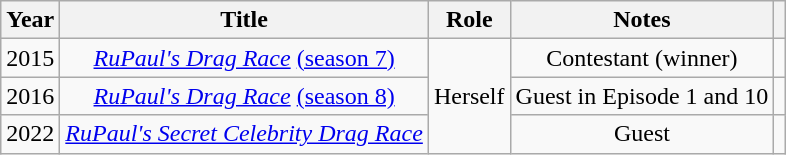<table class="wikitable plainrowheaders" style="text-align:center;">
<tr>
<th>Year</th>
<th>Title</th>
<th>Role</th>
<th>Notes</th>
<th></th>
</tr>
<tr>
<td>2015</td>
<td><em><a href='#'>RuPaul's Drag Race</a></em> <a href='#'>(season 7)</a></td>
<td rowspan="4">Herself</td>
<td>Contestant (winner)</td>
<td></td>
</tr>
<tr>
<td>2016</td>
<td><em><a href='#'>RuPaul's Drag Race</a></em> <a href='#'>(season 8)</a></td>
<td>Guest in Episode 1 and 10</td>
<td></td>
</tr>
<tr>
<td>2022</td>
<td><em><a href='#'>RuPaul's Secret Celebrity Drag Race</a></em></td>
<td>Guest</td>
<td style="text-align: center;"></td>
</tr>
</table>
